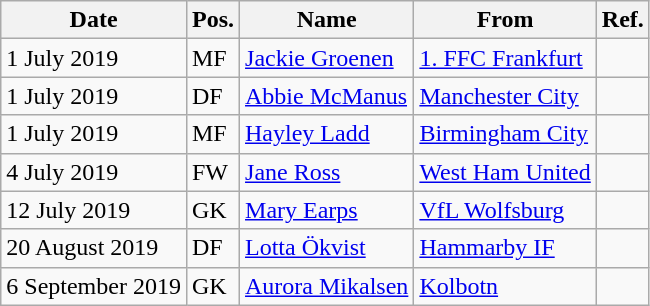<table class="wikitable">
<tr>
<th>Date</th>
<th>Pos.</th>
<th>Name</th>
<th>From</th>
<th>Ref.</th>
</tr>
<tr>
<td>1 July 2019</td>
<td>MF</td>
<td> <a href='#'>Jackie Groenen</a></td>
<td> <a href='#'>1. FFC Frankfurt</a></td>
<td></td>
</tr>
<tr>
<td>1 July 2019</td>
<td>DF</td>
<td> <a href='#'>Abbie McManus</a></td>
<td> <a href='#'>Manchester City</a></td>
<td></td>
</tr>
<tr>
<td>1 July 2019</td>
<td>MF</td>
<td> <a href='#'>Hayley Ladd</a></td>
<td> <a href='#'>Birmingham City</a></td>
<td></td>
</tr>
<tr>
<td>4 July 2019</td>
<td>FW</td>
<td> <a href='#'>Jane Ross</a></td>
<td> <a href='#'>West Ham United</a></td>
<td></td>
</tr>
<tr>
<td>12 July 2019</td>
<td>GK</td>
<td> <a href='#'>Mary Earps</a></td>
<td> <a href='#'>VfL Wolfsburg</a></td>
<td></td>
</tr>
<tr>
<td>20 August 2019</td>
<td>DF</td>
<td> <a href='#'>Lotta Ökvist</a></td>
<td> <a href='#'>Hammarby IF</a></td>
<td></td>
</tr>
<tr>
<td>6 September 2019</td>
<td>GK</td>
<td> <a href='#'>Aurora Mikalsen</a></td>
<td> <a href='#'>Kolbotn</a></td>
<td></td>
</tr>
</table>
